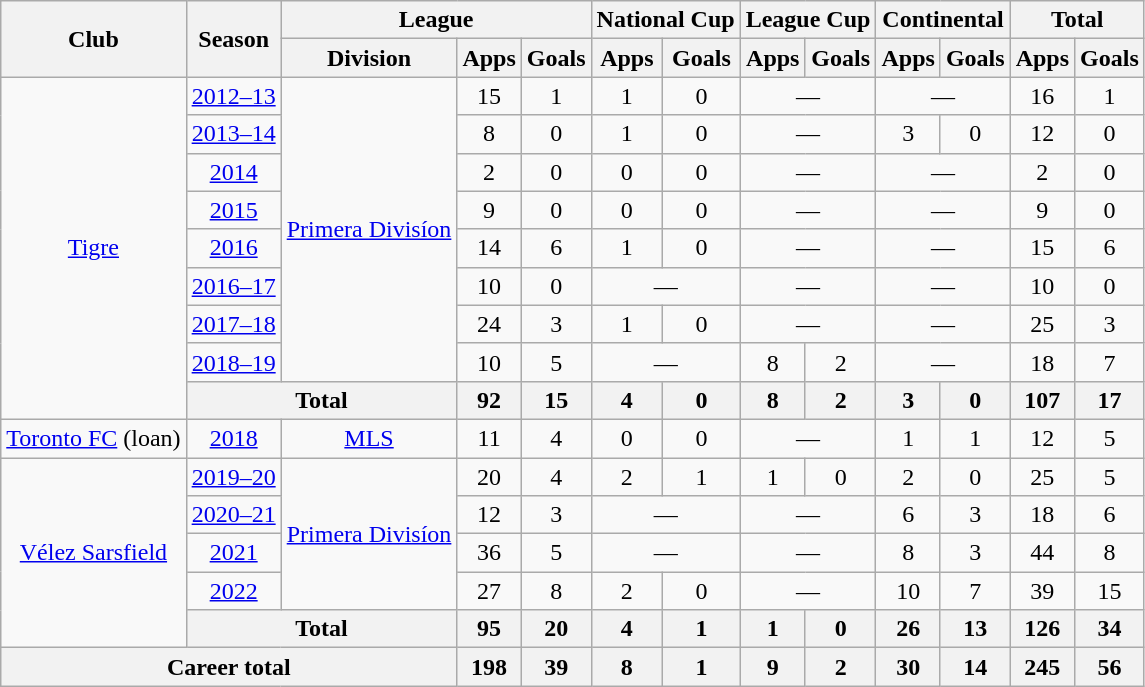<table class="wikitable" style="text-align: center;">
<tr>
<th rowspan="2">Club</th>
<th rowspan="2">Season</th>
<th colspan="3">League</th>
<th colspan="2">National Cup</th>
<th colspan="2">League Cup</th>
<th colspan="2">Continental</th>
<th colspan="2">Total</th>
</tr>
<tr>
<th>Division</th>
<th>Apps</th>
<th>Goals</th>
<th>Apps</th>
<th>Goals</th>
<th>Apps</th>
<th>Goals</th>
<th>Apps</th>
<th>Goals</th>
<th>Apps</th>
<th>Goals</th>
</tr>
<tr>
<td rowspan="9" valign="centre"><a href='#'>Tigre</a></td>
<td><a href='#'>2012–13</a></td>
<td rowspan="8"><a href='#'>Primera Divisíon</a></td>
<td>15</td>
<td>1</td>
<td>1</td>
<td>0</td>
<td colspan="2">—</td>
<td colspan="2">—</td>
<td>16</td>
<td>1</td>
</tr>
<tr>
<td><a href='#'>2013–14</a></td>
<td>8</td>
<td>0</td>
<td>1</td>
<td>0</td>
<td colspan="2">—</td>
<td>3</td>
<td>0</td>
<td>12</td>
<td>0</td>
</tr>
<tr>
<td><a href='#'>2014</a></td>
<td>2</td>
<td>0</td>
<td>0</td>
<td>0</td>
<td colspan="2">—</td>
<td colspan="2">—</td>
<td>2</td>
<td>0</td>
</tr>
<tr>
<td><a href='#'>2015</a></td>
<td>9</td>
<td>0</td>
<td>0</td>
<td>0</td>
<td colspan="2">—</td>
<td colspan="2">—</td>
<td>9</td>
<td>0</td>
</tr>
<tr>
<td><a href='#'>2016</a></td>
<td>14</td>
<td>6</td>
<td>1</td>
<td>0</td>
<td colspan="2">—</td>
<td colspan="2">—</td>
<td>15</td>
<td>6</td>
</tr>
<tr>
<td><a href='#'>2016–17</a></td>
<td>10</td>
<td>0</td>
<td colspan="2">—</td>
<td colspan="2">—</td>
<td colspan="2">—</td>
<td>10</td>
<td>0</td>
</tr>
<tr>
<td><a href='#'>2017–18</a></td>
<td>24</td>
<td>3</td>
<td>1</td>
<td>0</td>
<td colspan="2">—</td>
<td colspan="2">—</td>
<td>25</td>
<td>3</td>
</tr>
<tr>
<td><a href='#'>2018–19</a></td>
<td>10</td>
<td>5</td>
<td colspan="2">—</td>
<td>8</td>
<td>2</td>
<td colspan="2">—</td>
<td>18</td>
<td>7</td>
</tr>
<tr>
<th colspan="2">Total</th>
<th>92</th>
<th>15</th>
<th>4</th>
<th>0</th>
<th>8</th>
<th>2</th>
<th>3</th>
<th>0</th>
<th>107</th>
<th>17</th>
</tr>
<tr>
<td rowspan="1" valign="centre"><a href='#'>Toronto FC</a> (loan)</td>
<td><a href='#'>2018</a></td>
<td rowspan="1"><a href='#'>MLS</a></td>
<td>11</td>
<td>4</td>
<td>0</td>
<td>0</td>
<td colspan="2">—</td>
<td>1</td>
<td>1</td>
<td>12</td>
<td>5</td>
</tr>
<tr>
<td rowspan="5" valign="centre"><a href='#'>Vélez Sarsfield</a></td>
<td><a href='#'>2019–20</a></td>
<td rowspan="4"><a href='#'>Primera Divisíon</a></td>
<td>20</td>
<td>4</td>
<td>2</td>
<td>1</td>
<td>1</td>
<td>0</td>
<td>2</td>
<td>0</td>
<td>25</td>
<td>5</td>
</tr>
<tr>
<td><a href='#'>2020–21</a></td>
<td>12</td>
<td>3</td>
<td colspan="2">—</td>
<td colspan="2">—</td>
<td>6</td>
<td>3</td>
<td>18</td>
<td>6</td>
</tr>
<tr>
<td><a href='#'>2021</a></td>
<td>36</td>
<td>5</td>
<td colspan="2">—</td>
<td colspan="2">—</td>
<td>8</td>
<td>3</td>
<td>44</td>
<td>8</td>
</tr>
<tr>
<td><a href='#'>2022</a></td>
<td>27</td>
<td>8</td>
<td>2</td>
<td>0</td>
<td colspan="2">—</td>
<td>10</td>
<td>7</td>
<td>39</td>
<td>15</td>
</tr>
<tr>
<th colspan="2">Total</th>
<th>95</th>
<th>20</th>
<th>4</th>
<th>1</th>
<th>1</th>
<th>0</th>
<th>26</th>
<th>13</th>
<th>126</th>
<th>34</th>
</tr>
<tr>
<th colspan="3">Career total</th>
<th>198</th>
<th>39</th>
<th>8</th>
<th>1</th>
<th>9</th>
<th>2</th>
<th>30</th>
<th>14</th>
<th>245</th>
<th>56</th>
</tr>
</table>
